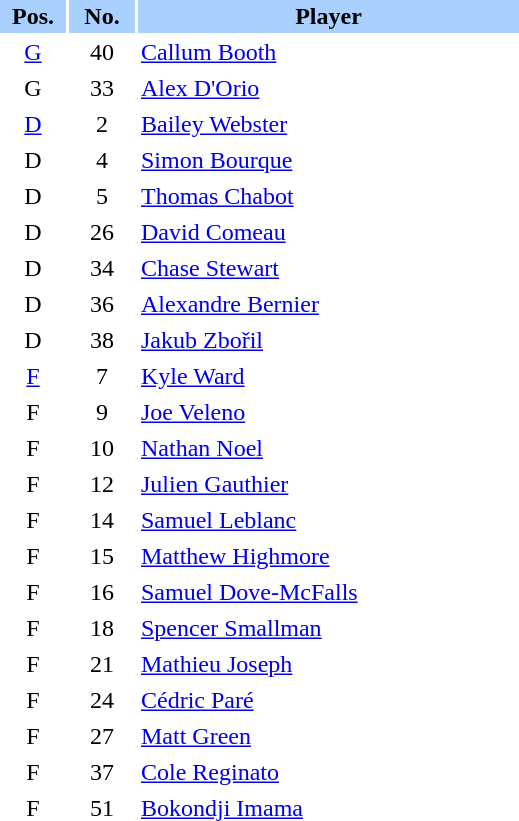<table border="0" cellspacing="2" cellpadding="2">
<tr bgcolor=AAD0FF>
<th width=40>Pos.</th>
<th width=40>No.</th>
<th width=250>Player</th>
</tr>
<tr>
<td style="text-align:center;"><a href='#'>G</a></td>
<td style="text-align:center;">40</td>
<td><a href='#'>Callum Booth</a></td>
</tr>
<tr>
<td style="text-align:center;">G</td>
<td style="text-align:center;">33</td>
<td><a href='#'>Alex D'Orio</a></td>
</tr>
<tr>
<td style="text-align:center;"><a href='#'>D</a></td>
<td style="text-align:center;">2</td>
<td><a href='#'>Bailey Webster</a></td>
</tr>
<tr>
<td style="text-align:center;">D</td>
<td style="text-align:center;">4</td>
<td><a href='#'>Simon Bourque</a></td>
</tr>
<tr>
<td style="text-align:center;">D</td>
<td style="text-align:center;">5</td>
<td><a href='#'>Thomas Chabot</a></td>
</tr>
<tr>
<td style="text-align:center;">D</td>
<td style="text-align:center;">26</td>
<td><a href='#'>David Comeau</a></td>
</tr>
<tr>
<td style="text-align:center;">D</td>
<td style="text-align:center;">34</td>
<td><a href='#'>Chase Stewart</a></td>
</tr>
<tr>
<td style="text-align:center;">D</td>
<td style="text-align:center;">36</td>
<td><a href='#'>Alexandre Bernier</a></td>
</tr>
<tr>
<td style="text-align:center;">D</td>
<td style="text-align:center;">38</td>
<td><a href='#'>Jakub Zbořil</a></td>
</tr>
<tr>
<td style="text-align:center;"><a href='#'>F</a></td>
<td style="text-align:center;">7</td>
<td><a href='#'>Kyle Ward</a></td>
</tr>
<tr>
<td style="text-align:center;">F</td>
<td style="text-align:center;">9</td>
<td><a href='#'>Joe Veleno</a></td>
</tr>
<tr>
<td style="text-align:center;">F</td>
<td style="text-align:center;">10</td>
<td><a href='#'>Nathan Noel</a></td>
</tr>
<tr>
<td style="text-align:center;">F</td>
<td style="text-align:center;">12</td>
<td><a href='#'>Julien Gauthier</a></td>
</tr>
<tr>
<td style="text-align:center;">F</td>
<td style="text-align:center;">14</td>
<td><a href='#'>Samuel Leblanc</a></td>
</tr>
<tr>
<td style="text-align:center;">F</td>
<td style="text-align:center;">15</td>
<td><a href='#'>Matthew Highmore</a></td>
</tr>
<tr>
<td style="text-align:center;">F</td>
<td style="text-align:center;">16</td>
<td><a href='#'>Samuel Dove-McFalls</a></td>
</tr>
<tr>
<td style="text-align:center;">F</td>
<td style="text-align:center;">18</td>
<td><a href='#'>Spencer Smallman</a></td>
</tr>
<tr>
<td style="text-align:center;">F</td>
<td style="text-align:center;">21</td>
<td><a href='#'>Mathieu Joseph</a></td>
</tr>
<tr>
<td style="text-align:center;">F</td>
<td style="text-align:center;">24</td>
<td><a href='#'>Cédric Paré</a></td>
</tr>
<tr>
<td style="text-align:center;">F</td>
<td style="text-align:center;">27</td>
<td><a href='#'>Matt Green</a></td>
</tr>
<tr>
<td style="text-align:center;">F</td>
<td style="text-align:center;">37</td>
<td><a href='#'>Cole Reginato</a></td>
</tr>
<tr>
<td style="text-align:center;">F</td>
<td style="text-align:center;">51</td>
<td><a href='#'>Bokondji Imama</a></td>
</tr>
</table>
